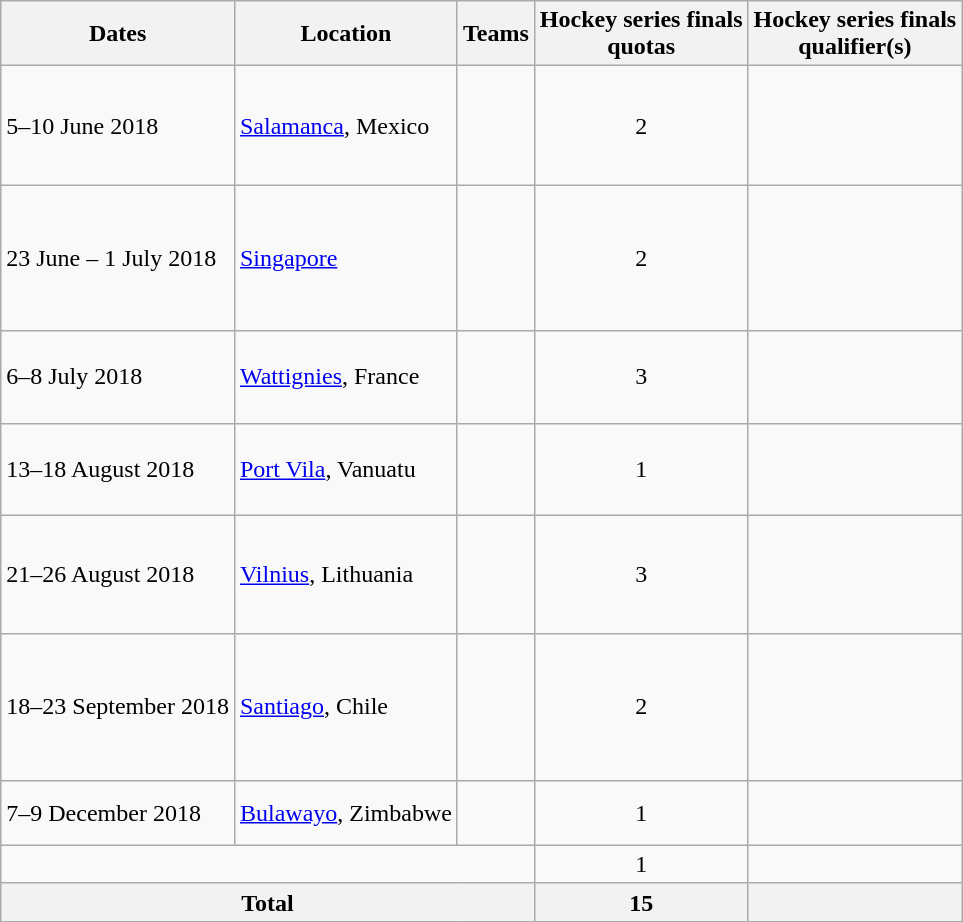<table class=wikitable>
<tr>
<th>Dates</th>
<th>Location</th>
<th>Teams</th>
<th>Hockey series finals<br>quotas</th>
<th>Hockey series finals<br>qualifier(s)</th>
</tr>
<tr>
<td>5–10 June 2018</td>
<td><a href='#'>Salamanca</a>, Mexico</td>
<td><br><br><br><br></td>
<td align=center>2</td>
<td><br></td>
</tr>
<tr>
<td>23 June – 1 July 2018</td>
<td><a href='#'>Singapore</a></td>
<td><br><br><br><br><br></td>
<td align=center>2</td>
<td><br></td>
</tr>
<tr>
<td>6–8 July 2018</td>
<td><a href='#'>Wattignies</a>, France</td>
<td><br><br><br></td>
<td align=center>3</td>
<td><br><br></td>
</tr>
<tr>
<td>13–18 August 2018</td>
<td><a href='#'>Port Vila</a>, Vanuatu</td>
<td><br><br><br></td>
<td align=center>1</td>
<td></td>
</tr>
<tr>
<td>21–26 August 2018</td>
<td><a href='#'>Vilnius</a>, Lithuania</td>
<td><br><br><br><br></td>
<td align=center>3</td>
<td><br><br></td>
</tr>
<tr>
<td>18–23 September 2018</td>
<td><a href='#'>Santiago</a>, Chile</td>
<td><br><br><br><br><br></td>
<td align=center>2</td>
<td><br></td>
</tr>
<tr>
<td>7–9 December 2018</td>
<td><a href='#'>Bulawayo</a>, Zimbabwe</td>
<td><br><br></td>
<td align=center>1</td>
<td></td>
</tr>
<tr>
<td colspan=3 align=center></td>
<td align=center>1</td>
<td></td>
</tr>
<tr>
<th colspan=3>Total</th>
<th>15</th>
<th></th>
</tr>
</table>
